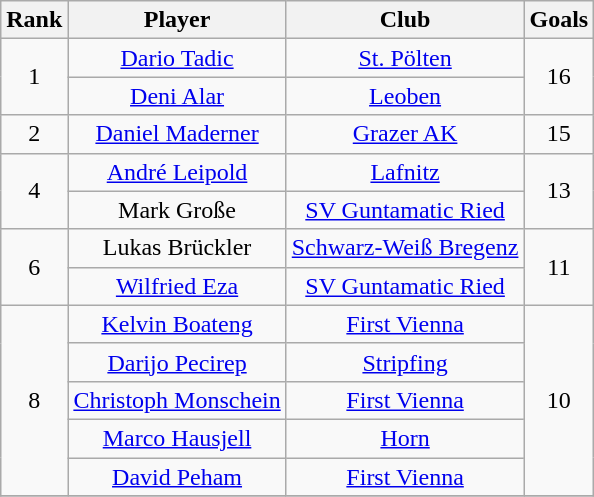<table class="wikitable" style="text-align:center">
<tr>
<th>Rank</th>
<th>Player</th>
<th>Club</th>
<th>Goals</th>
</tr>
<tr>
<td rowspan=2>1</td>
<td> <a href='#'>Dario Tadic</a></td>
<td><a href='#'>St. Pölten</a></td>
<td rowspan=2>16</td>
</tr>
<tr>
<td> <a href='#'>Deni Alar</a></td>
<td><a href='#'>Leoben</a></td>
</tr>
<tr>
<td rowspan=1>2</td>
<td> <a href='#'>Daniel Maderner</a></td>
<td><a href='#'>Grazer AK</a></td>
<td rowspan=1>15</td>
</tr>
<tr>
<td rowspan=2>4</td>
<td> <a href='#'>André Leipold</a></td>
<td><a href='#'>Lafnitz</a></td>
<td rowspan=2>13</td>
</tr>
<tr>
<td> Mark Große</td>
<td><a href='#'>SV Guntamatic Ried</a></td>
</tr>
<tr>
<td rowspan=2>6</td>
<td> Lukas Brückler</td>
<td><a href='#'>Schwarz-Weiß Bregenz</a></td>
<td rowspan=2>11</td>
</tr>
<tr>
<td> <a href='#'>Wilfried Eza</a></td>
<td><a href='#'>SV Guntamatic Ried</a></td>
</tr>
<tr>
<td rowspan=5>8</td>
<td> <a href='#'>Kelvin Boateng</a></td>
<td><a href='#'>First Vienna</a></td>
<td rowspan=5>10</td>
</tr>
<tr>
<td> <a href='#'>Darijo Pecirep</a></td>
<td><a href='#'>Stripfing</a></td>
</tr>
<tr>
<td> <a href='#'>Christoph Monschein</a></td>
<td><a href='#'>First Vienna</a></td>
</tr>
<tr>
<td> <a href='#'>Marco Hausjell</a></td>
<td><a href='#'>Horn</a></td>
</tr>
<tr>
<td> <a href='#'>David Peham</a></td>
<td><a href='#'>First Vienna</a></td>
</tr>
<tr>
</tr>
</table>
